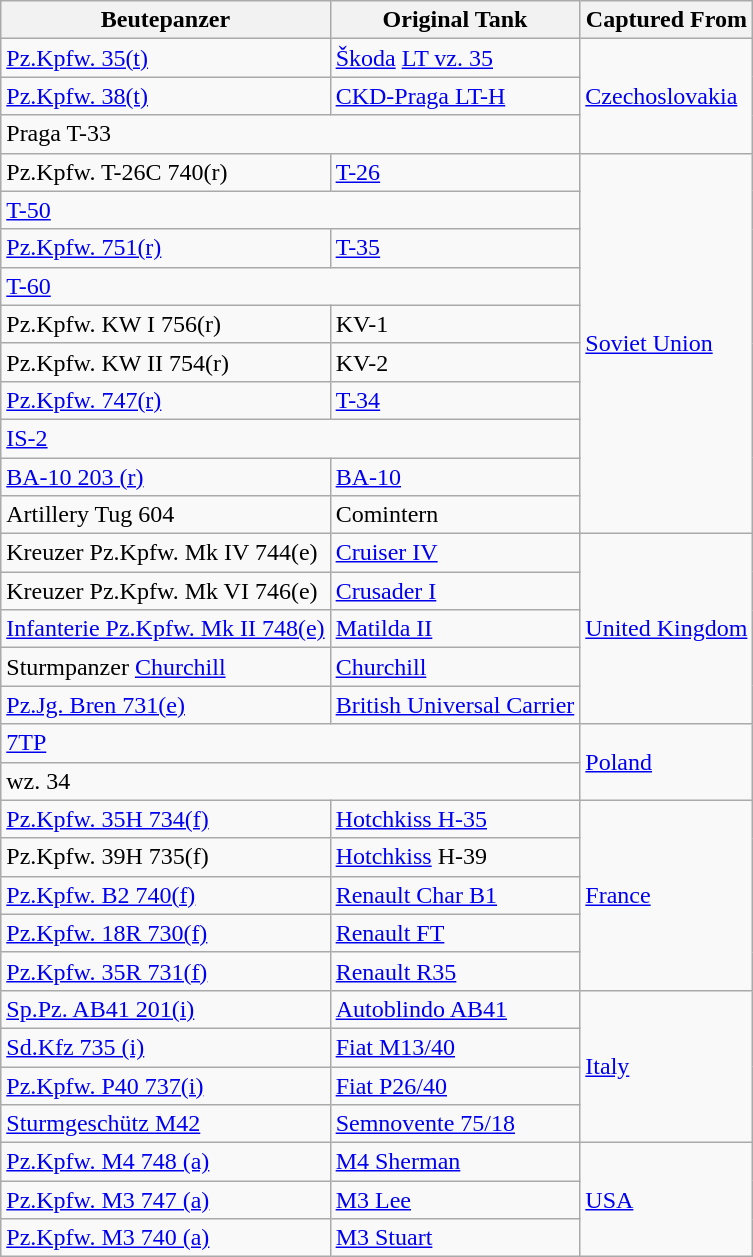<table class="wikitable">
<tr>
<th>Beutepanzer</th>
<th>Original Tank</th>
<th>Captured From</th>
</tr>
<tr>
<td><a href='#'>Pz.Kpfw. 35(t)</a></td>
<td><a href='#'>Škoda</a> <a href='#'>LT vz. 35</a></td>
<td rowspan="3"> <a href='#'>Czechoslovakia</a></td>
</tr>
<tr>
<td><a href='#'>Pz.Kpfw. 38(t)</a></td>
<td><a href='#'>CKD-Praga LT-H</a></td>
</tr>
<tr>
<td colspan="2">Praga T-33</td>
</tr>
<tr>
<td>Pz.Kpfw. T-26C 740(r)</td>
<td><a href='#'>T-26</a></td>
<td rowspan="10"> <a href='#'>Soviet Union</a></td>
</tr>
<tr>
<td colspan="2"><a href='#'>T-50</a></td>
</tr>
<tr>
<td><a href='#'>Pz.Kpfw. 751(r)</a></td>
<td><a href='#'>T-35</a></td>
</tr>
<tr>
<td colspan="2"><a href='#'>T-60</a></td>
</tr>
<tr>
<td>Pz.Kpfw. KW I 756(r)</td>
<td>KV-1</td>
</tr>
<tr>
<td>Pz.Kpfw. KW II 754(r)</td>
<td>KV-2</td>
</tr>
<tr>
<td><a href='#'>Pz.Kpfw. 747(r)</a></td>
<td><a href='#'>T-34</a></td>
</tr>
<tr>
<td colspan="2"><a href='#'>IS-2</a></td>
</tr>
<tr>
<td><a href='#'>BA-10 203 (r)</a></td>
<td><a href='#'>BA-10</a></td>
</tr>
<tr>
<td>Artillery Tug 604</td>
<td>Comintern</td>
</tr>
<tr>
<td>Kreuzer Pz.Kpfw. Mk IV 744(e)</td>
<td><a href='#'>Cruiser IV</a></td>
<td rowspan="5"> <a href='#'>United Kingdom</a></td>
</tr>
<tr>
<td>Kreuzer Pz.Kpfw. Mk VI 746(e)</td>
<td><a href='#'>Crusader I</a></td>
</tr>
<tr>
<td><a href='#'>Infanterie Pz.Kpfw. Mk II 748(e)</a></td>
<td><a href='#'>Matilda II</a></td>
</tr>
<tr>
<td>Sturmpanzer <a href='#'>Churchill</a></td>
<td><a href='#'>Churchill</a></td>
</tr>
<tr>
<td><a href='#'>Pz.Jg. Bren 731(e)</a></td>
<td><a href='#'>British Universal Carrier</a></td>
</tr>
<tr>
<td colspan="2"><a href='#'>7TP</a></td>
<td rowspan="2"> <a href='#'>Poland</a></td>
</tr>
<tr>
<td colspan="2">wz. 34</td>
</tr>
<tr>
<td><a href='#'>Pz.Kpfw. 35H 734(f)</a></td>
<td><a href='#'>Hotchkiss H-35</a></td>
<td rowspan="5"> <a href='#'>France</a></td>
</tr>
<tr>
<td>Pz.Kpfw. 39H 735(f)</td>
<td><a href='#'>Hotchkiss</a> H-39</td>
</tr>
<tr>
<td><a href='#'>Pz.Kpfw. B2 740(f)</a></td>
<td><a href='#'>Renault Char B1</a></td>
</tr>
<tr>
<td><a href='#'>Pz.Kpfw. 18R 730(f)</a></td>
<td><a href='#'>Renault FT</a></td>
</tr>
<tr>
<td><a href='#'>Pz.Kpfw. 35R 731(f)</a></td>
<td><a href='#'>Renault R35</a></td>
</tr>
<tr>
<td><a href='#'>Sp.Pz. AB41 201(i)</a></td>
<td><a href='#'>Autoblindo AB41</a></td>
<td rowspan="4"> <a href='#'>Italy</a></td>
</tr>
<tr>
<td><a href='#'>Sd.Kfz 735 (i)</a></td>
<td><a href='#'>Fiat M13/40</a></td>
</tr>
<tr>
<td><a href='#'>Pz.Kpfw. P40 737(i)</a></td>
<td><a href='#'>Fiat P26/40</a></td>
</tr>
<tr>
<td><a href='#'>Sturmgeschütz M42</a></td>
<td><a href='#'>Semnovente 75/18</a></td>
</tr>
<tr>
<td><a href='#'>Pz.Kpfw. M4 748 (a)</a></td>
<td><a href='#'>M4 Sherman</a></td>
<td rowspan="3"> <a href='#'>USA</a></td>
</tr>
<tr>
<td><a href='#'>Pz.Kpfw. M3 747 (a)</a></td>
<td><a href='#'>M3 Lee</a></td>
</tr>
<tr>
<td><a href='#'>Pz.Kpfw. M3 740 (a)</a></td>
<td><a href='#'>M3 Stuart</a></td>
</tr>
</table>
